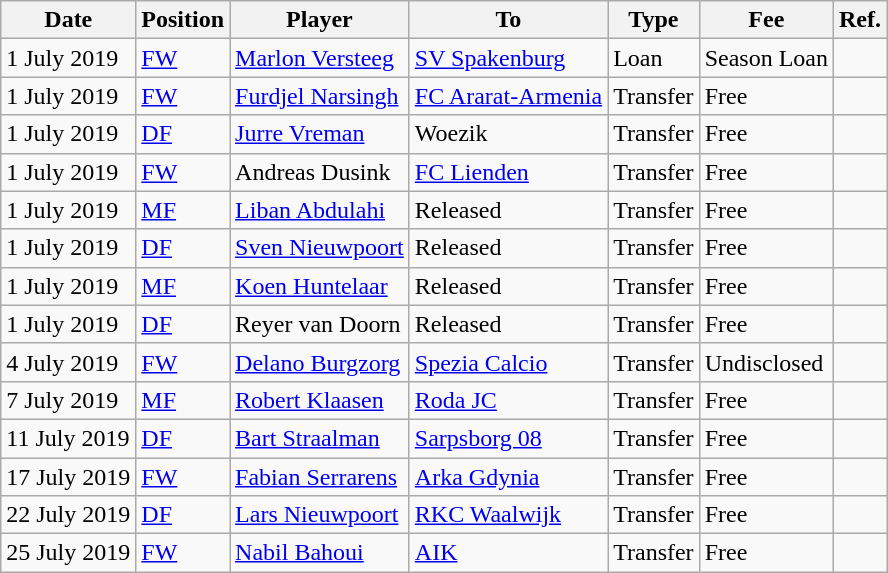<table class="wikitable">
<tr>
<th>Date</th>
<th>Position</th>
<th>Player</th>
<th>To</th>
<th><abbr>Type</abbr></th>
<th>Fee</th>
<th><abbr>Ref.</abbr></th>
</tr>
<tr>
<td>1 July 2019</td>
<td><a href='#'>FW</a></td>
<td> <a href='#'>Marlon Versteeg</a></td>
<td> <a href='#'>SV Spakenburg</a></td>
<td>Loan</td>
<td>Season Loan</td>
<td></td>
</tr>
<tr>
<td>1 July 2019</td>
<td><a href='#'>FW</a></td>
<td> <a href='#'>Furdjel Narsingh</a></td>
<td> <a href='#'>FC Ararat-Armenia</a></td>
<td>Transfer</td>
<td>Free</td>
<td></td>
</tr>
<tr>
<td>1 July 2019</td>
<td><a href='#'>DF</a></td>
<td> <a href='#'>Jurre Vreman</a></td>
<td> Woezik</td>
<td>Transfer</td>
<td>Free</td>
<td></td>
</tr>
<tr>
<td>1 July 2019</td>
<td><a href='#'>FW</a></td>
<td> Andreas Dusink</td>
<td> <a href='#'>FC Lienden</a></td>
<td>Transfer</td>
<td>Free</td>
<td></td>
</tr>
<tr>
<td>1 July 2019</td>
<td><a href='#'>MF</a></td>
<td> <a href='#'>Liban Abdulahi</a></td>
<td>Released</td>
<td>Transfer</td>
<td>Free</td>
<td></td>
</tr>
<tr>
<td>1 July 2019</td>
<td><a href='#'>DF</a></td>
<td> <a href='#'>Sven Nieuwpoort</a></td>
<td>Released</td>
<td>Transfer</td>
<td>Free</td>
<td></td>
</tr>
<tr>
<td>1 July 2019</td>
<td><a href='#'>MF</a></td>
<td> <a href='#'>Koen Huntelaar</a></td>
<td>Released</td>
<td>Transfer</td>
<td>Free</td>
<td></td>
</tr>
<tr>
<td>1 July 2019</td>
<td><a href='#'>DF</a></td>
<td> Reyer van Doorn</td>
<td>Released</td>
<td>Transfer</td>
<td>Free</td>
<td></td>
</tr>
<tr>
<td>4 July 2019</td>
<td><a href='#'>FW</a></td>
<td> <a href='#'>Delano Burgzorg</a></td>
<td> <a href='#'>Spezia Calcio</a></td>
<td>Transfer</td>
<td>Undisclosed</td>
<td></td>
</tr>
<tr>
<td>7 July 2019</td>
<td><a href='#'>MF</a></td>
<td> <a href='#'>Robert Klaasen</a></td>
<td> <a href='#'>Roda JC</a></td>
<td>Transfer</td>
<td>Free</td>
<td></td>
</tr>
<tr>
<td>11 July 2019</td>
<td><a href='#'>DF</a></td>
<td> <a href='#'>Bart Straalman</a></td>
<td> <a href='#'>Sarpsborg 08</a></td>
<td>Transfer</td>
<td>Free</td>
<td></td>
</tr>
<tr>
<td>17 July 2019</td>
<td><a href='#'>FW</a></td>
<td> <a href='#'>Fabian Serrarens</a></td>
<td> <a href='#'>Arka Gdynia</a></td>
<td>Transfer</td>
<td>Free</td>
<td></td>
</tr>
<tr>
<td>22 July 2019</td>
<td><a href='#'>DF</a></td>
<td> <a href='#'>Lars Nieuwpoort</a></td>
<td> <a href='#'>RKC Waalwijk</a></td>
<td>Transfer</td>
<td>Free</td>
<td></td>
</tr>
<tr>
<td>25 July 2019</td>
<td><a href='#'>FW</a></td>
<td> <a href='#'>Nabil Bahoui</a></td>
<td> <a href='#'>AIK</a></td>
<td>Transfer</td>
<td>Free</td>
<td></td>
</tr>
</table>
